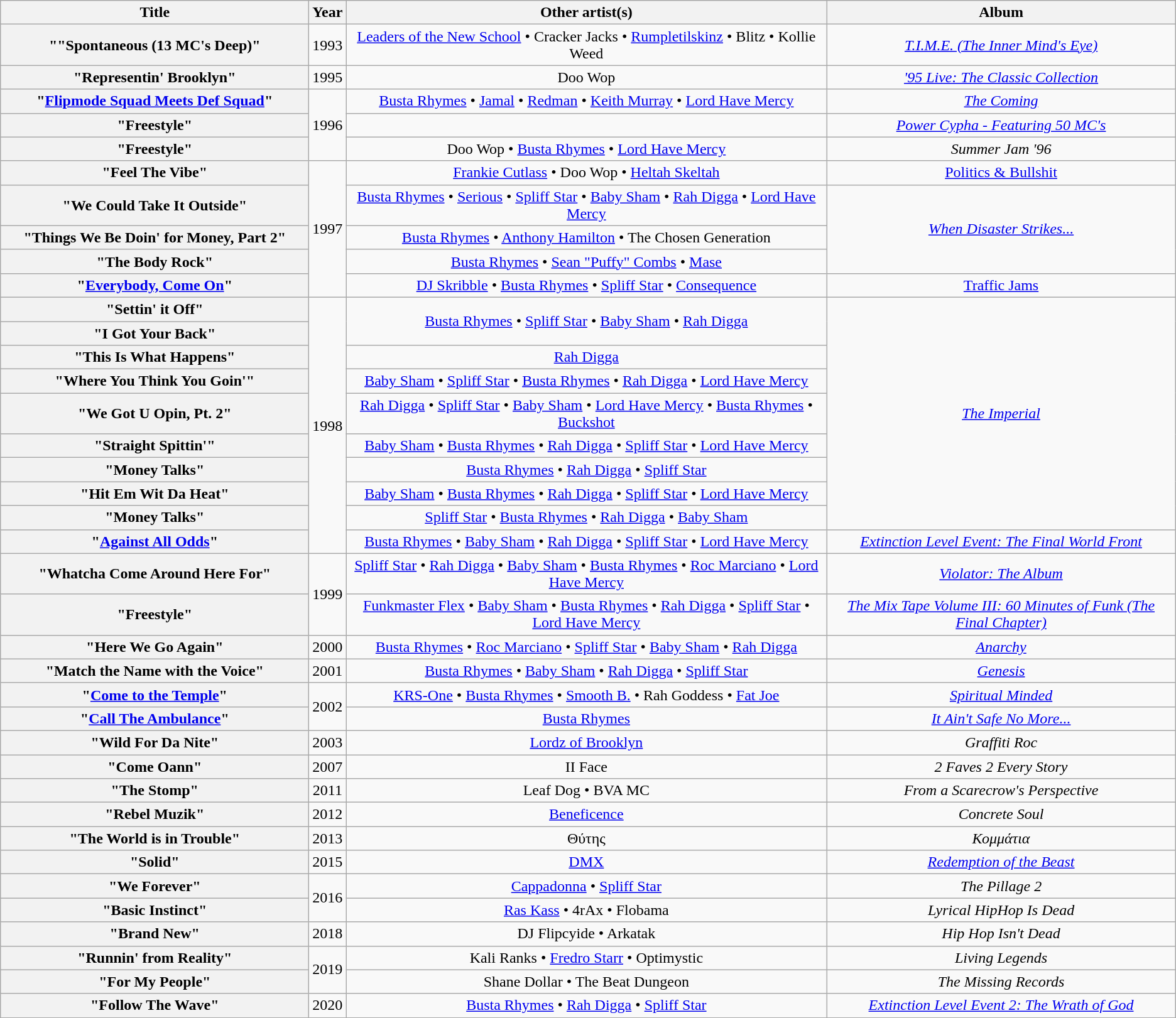<table class="wikitable plainrowheaders" style="text-align:center;">
<tr>
<th scope="col" style="width:20em;">Title</th>
<th scope="col">Year</th>
<th scope="col">Other artist(s)</th>
<th scope="col">Album</th>
</tr>
<tr>
<th scope="row">""Spontaneous (13 MC's Deep)"</th>
<td>1993</td>
<td><a href='#'>Leaders of the New School</a> • Cracker Jacks • <a href='#'>Rumpletilskinz</a> • Blitz • Kollie Weed</td>
<td><em><a href='#'>T.I.M.E. (The Inner Mind's Eye)</a></em></td>
</tr>
<tr>
<th scope="row">"Representin' Brooklyn"</th>
<td>1995</td>
<td>Doo Wop</td>
<td><em><a href='#'>'95 Live: The Classic Collection</a></em></td>
</tr>
<tr>
<th scope="row">"<a href='#'>Flipmode Squad Meets Def Squad</a>"</th>
<td rowspan="3">1996</td>
<td><a href='#'>Busta Rhymes</a> • <a href='#'>Jamal</a> • <a href='#'>Redman</a> • <a href='#'>Keith Murray</a> • <a href='#'>Lord Have Mercy</a></td>
<td><em><a href='#'>The Coming</a></em></td>
</tr>
<tr>
<th scope="row">"Freestyle"</th>
<td></td>
<td><em><a href='#'>Power Cypha - Featuring 50 MC's</a></em></td>
</tr>
<tr>
<th scope="row">"Freestyle"</th>
<td>Doo Wop • <a href='#'>Busta Rhymes</a> • <a href='#'>Lord Have Mercy</a></td>
<td><em>Summer Jam '96</em></td>
</tr>
<tr>
<th scope="row">"Feel The Vibe"</th>
<td rowspan="5">1997</td>
<td><a href='#'>Frankie Cutlass</a> • Doo Wop • <a href='#'>Heltah Skeltah</a></td>
<td><a href='#'>Politics & Bullshit</a></td>
</tr>
<tr>
<th scope="row">"We Could Take It Outside"</th>
<td><a href='#'>Busta Rhymes</a> • <a href='#'>Serious</a> • <a href='#'>Spliff Star</a> • <a href='#'>Baby Sham</a> • <a href='#'>Rah Digga</a> • <a href='#'>Lord Have Mercy</a></td>
<td rowspan="3"><em><a href='#'>When Disaster Strikes...</a></em></td>
</tr>
<tr>
<th scope="row">"Things We Be Doin' for Money, Part 2"</th>
<td><a href='#'>Busta Rhymes</a> • <a href='#'>Anthony Hamilton</a> • The Chosen Generation</td>
</tr>
<tr>
<th scope="row">"The Body Rock"</th>
<td><a href='#'>Busta Rhymes</a> • <a href='#'>Sean "Puffy" Combs</a> • <a href='#'>Mase</a></td>
</tr>
<tr>
<th scope="row">"<a href='#'>Everybody, Come On</a>"</th>
<td><a href='#'>DJ Skribble</a> • <a href='#'>Busta Rhymes</a> • <a href='#'>Spliff Star</a> • <a href='#'>Consequence</a></td>
<td><a href='#'>Traffic Jams</a></td>
</tr>
<tr>
<th scope="row">"Settin' it Off"</th>
<td rowspan="10">1998</td>
<td rowspan="2"><a href='#'>Busta Rhymes</a> • <a href='#'>Spliff Star</a> • <a href='#'>Baby Sham</a> • <a href='#'>Rah Digga</a></td>
<td rowspan="9"><em><a href='#'>The Imperial</a></em></td>
</tr>
<tr>
<th scope="row">"I Got Your Back"</th>
</tr>
<tr>
<th scope="row">"This Is What Happens"</th>
<td><a href='#'>Rah Digga</a></td>
</tr>
<tr>
<th scope="row">"Where You Think You Goin'"</th>
<td><a href='#'>Baby Sham</a> • <a href='#'>Spliff Star</a> • <a href='#'>Busta Rhymes</a> • <a href='#'>Rah Digga</a> • <a href='#'>Lord Have Mercy</a></td>
</tr>
<tr>
<th scope="row">"We Got U Opin, Pt. 2"</th>
<td><a href='#'>Rah Digga</a> • <a href='#'>Spliff Star</a> • <a href='#'>Baby Sham</a> • <a href='#'>Lord Have Mercy</a> • <a href='#'>Busta Rhymes</a> • <a href='#'>Buckshot</a></td>
</tr>
<tr>
<th scope="row">"Straight Spittin'"</th>
<td><a href='#'>Baby Sham</a> • <a href='#'>Busta Rhymes</a> • <a href='#'>Rah Digga</a> • <a href='#'>Spliff Star</a> • <a href='#'>Lord Have Mercy</a></td>
</tr>
<tr>
<th scope="row">"Money Talks"</th>
<td><a href='#'>Busta Rhymes</a> • <a href='#'>Rah Digga</a> • <a href='#'>Spliff Star</a></td>
</tr>
<tr>
<th scope="row">"Hit Em Wit Da Heat"</th>
<td><a href='#'>Baby Sham</a> • <a href='#'>Busta Rhymes</a> • <a href='#'>Rah Digga</a> • <a href='#'>Spliff Star</a> • <a href='#'>Lord Have Mercy</a></td>
</tr>
<tr>
<th scope="row">"Money Talks"</th>
<td><a href='#'>Spliff Star</a> • <a href='#'>Busta Rhymes</a> • <a href='#'>Rah Digga</a> • <a href='#'>Baby Sham</a></td>
</tr>
<tr>
<th scope="row">"<a href='#'>Against All Odds</a>"</th>
<td><a href='#'>Busta Rhymes</a> • <a href='#'>Baby Sham</a> • <a href='#'>Rah Digga</a> • <a href='#'>Spliff Star</a> • <a href='#'>Lord Have Mercy</a></td>
<td><em><a href='#'>Extinction Level Event: The Final World Front</a></em></td>
</tr>
<tr>
<th scope="row">"Whatcha Come Around Here For"</th>
<td rowspan="2">1999</td>
<td><a href='#'>Spliff Star</a> • <a href='#'>Rah Digga</a> • <a href='#'>Baby Sham</a> • <a href='#'>Busta Rhymes</a> • <a href='#'>Roc Marciano</a> • <a href='#'>Lord Have Mercy</a></td>
<td><em><a href='#'>Violator: The Album</a></em></td>
</tr>
<tr>
<th scope="row">"Freestyle"</th>
<td><a href='#'>Funkmaster Flex</a> • <a href='#'>Baby Sham</a> • <a href='#'>Busta Rhymes</a> • <a href='#'>Rah Digga</a> • <a href='#'>Spliff Star</a> • <a href='#'>Lord Have Mercy</a></td>
<td><em><a href='#'>The Mix Tape Volume III: 60 Minutes of Funk (The Final Chapter)</a></em></td>
</tr>
<tr>
<th scope="row">"Here We Go Again"</th>
<td>2000</td>
<td><a href='#'>Busta Rhymes</a> • <a href='#'>Roc Marciano</a> • <a href='#'>Spliff Star</a> • <a href='#'>Baby Sham</a> • <a href='#'>Rah Digga</a></td>
<td><em><a href='#'>Anarchy</a></em></td>
</tr>
<tr>
<th scope="row">"Match the Name with the Voice"</th>
<td>2001</td>
<td><a href='#'>Busta Rhymes</a> • <a href='#'>Baby Sham</a> • <a href='#'>Rah Digga</a> • <a href='#'>Spliff Star</a></td>
<td><em><a href='#'>Genesis</a></em></td>
</tr>
<tr>
<th scope="row">"<a href='#'>Come to the Temple</a>"</th>
<td rowspan="2">2002</td>
<td><a href='#'>KRS-One</a> • <a href='#'>Busta Rhymes</a> • <a href='#'>Smooth B.</a> • Rah Goddess • <a href='#'>Fat Joe</a></td>
<td><em><a href='#'>Spiritual Minded</a></em></td>
</tr>
<tr>
<th scope="row">"<a href='#'>Call The Ambulance</a>"</th>
<td><a href='#'>Busta Rhymes</a></td>
<td><em><a href='#'>It Ain't Safe No More...</a></em></td>
</tr>
<tr>
<th scope="row">"Wild For Da Nite"</th>
<td>2003</td>
<td><a href='#'>Lordz of Brooklyn</a></td>
<td><em>Graffiti Roc</em></td>
</tr>
<tr>
<th scope="row">"Come Oann"</th>
<td>2007</td>
<td>II Face</td>
<td><em>2 Faves 2 Every Story</em></td>
</tr>
<tr>
<th scope="row">"The Stomp"</th>
<td>2011</td>
<td>Leaf Dog  • BVA MC</td>
<td><em>From a Scarecrow's Perspective</em></td>
</tr>
<tr>
<th scope="row">"Rebel Muzik"</th>
<td>2012</td>
<td><a href='#'>Beneficence</a></td>
<td><em>Concrete Soul</em></td>
</tr>
<tr>
<th scope="row">"The World is in Trouble"</th>
<td>2013</td>
<td>Θύτης</td>
<td><em>Κομμάτια</em></td>
</tr>
<tr>
<th scope="row">"Solid"</th>
<td>2015</td>
<td><a href='#'>DMX</a></td>
<td><em><a href='#'>Redemption of the Beast</a></em></td>
</tr>
<tr>
<th scope="row">"We Forever"</th>
<td rowspan="2">2016</td>
<td><a href='#'>Cappadonna</a> • <a href='#'>Spliff Star</a></td>
<td><em>The Pillage 2</em></td>
</tr>
<tr>
<th scope="row">"Basic Instinct"</th>
<td><a href='#'>Ras Kass</a> • 4rAx • Flobama</td>
<td><em>Lyrical HipHop Is Dead</em></td>
</tr>
<tr>
<th scope="row">"Brand New"</th>
<td>2018</td>
<td>DJ Flipcyide • Arkatak</td>
<td><em>Hip Hop Isn't Dead</em></td>
</tr>
<tr>
<th scope="row">"Runnin' from Reality"</th>
<td rowspan="2">2019</td>
<td>Kali Ranks • <a href='#'>Fredro Starr</a> • Optimystic</td>
<td><em>Living Legends</em></td>
</tr>
<tr>
<th scope="row">"For My People"</th>
<td>Shane Dollar • The Beat Dungeon</td>
<td><em>The Missing Records</em></td>
</tr>
<tr>
<th scope="row">"Follow The Wave"</th>
<td>2020</td>
<td><a href='#'>Busta Rhymes</a> • <a href='#'>Rah Digga</a> • <a href='#'>Spliff Star</a></td>
<td><em><a href='#'>Extinction Level Event 2: The Wrath of God</a></em></td>
</tr>
<tr>
</tr>
</table>
